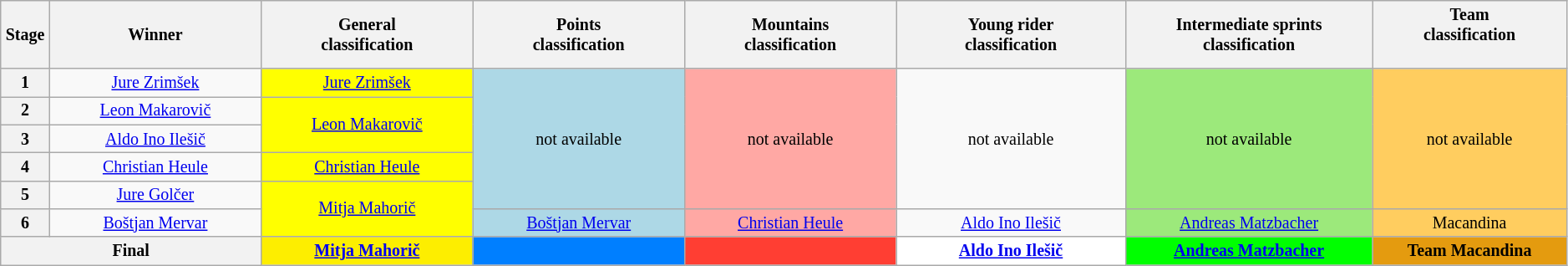<table class="wikitable" style="text-align: center; font-size:smaller;">
<tr>
<th style="width:1%;">Stage</th>
<th style="width:12%;">Winner</th>
<th style="width:12%;">General<br>classification<br></th>
<th style="width:12%;">Points<br>classification<br></th>
<th style="width:12%;">Mountains<br>classification<br></th>
<th style="width:13%;">Young rider<br>classification<br></th>
<th style="width:14%;">Intermediate sprints<br>classification<br></th>
<th style="width:11%;">Team<br>classification<br><br></th>
</tr>
<tr>
<th>1</th>
<td><a href='#'>Jure Zrimšek</a></td>
<td style="background:yellow;"><a href='#'>Jure Zrimšek</a></td>
<td style="background:lightblue;" rowspan=5>not available</td>
<td style="background:#FFA8A4;" rowspan=5>not available</td>
<td rowspan=5>not available</td>
<td style="background:#9CE97B;" rowspan=5>not available</td>
<td style="background:#FFCD5F;" rowspan=5>not available</td>
</tr>
<tr>
<th>2</th>
<td><a href='#'>Leon Makarovič</a></td>
<td style="background:yellow;" rowspan=2><a href='#'>Leon Makarovič</a></td>
</tr>
<tr>
<th>3</th>
<td><a href='#'>Aldo Ino Ilešič</a></td>
</tr>
<tr>
<th>4</th>
<td><a href='#'>Christian Heule</a></td>
<td style="background:yellow;"><a href='#'>Christian Heule</a></td>
</tr>
<tr>
<th>5</th>
<td><a href='#'>Jure Golčer</a></td>
<td style="background:yellow;"rowspan=2><a href='#'>Mitja Mahorič</a></td>
</tr>
<tr>
<th>6</th>
<td><a href='#'>Boštjan Mervar</a></td>
<td style="background:lightblue;"><a href='#'>Boštjan Mervar</a></td>
<td style="background:#FFA8A4;"><a href='#'>Christian Heule</a></td>
<td><a href='#'>Aldo Ino Ilešič</a></td>
<td style="background:#9CE97B;"><a href='#'>Andreas Matzbacher</a></td>
<td style="background:#FFCD5F;">Macandina</td>
</tr>
<tr>
<th colspan=2><strong>Final</strong></th>
<th style="background:#FDEE00;"><a href='#'>Mitja Mahorič</a></th>
<th style="background:#007FFF;"></th>
<th style="background:#FF3E33;"></th>
<th style="background:white;"><a href='#'>Aldo Ino Ilešič</a></th>
<th style="background:#00FF00;"><a href='#'>Andreas Matzbacher</a></th>
<th style="background:#E49B0F;">Team Macandina</th>
</tr>
</table>
